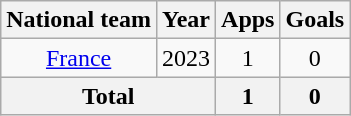<table class="wikitable" style="text-align:center">
<tr>
<th>National team</th>
<th>Year</th>
<th>Apps</th>
<th>Goals</th>
</tr>
<tr>
<td rowspan="1"><a href='#'>France</a></td>
<td>2023</td>
<td>1</td>
<td>0</td>
</tr>
<tr>
<th colspan="2">Total</th>
<th>1</th>
<th>0</th>
</tr>
</table>
